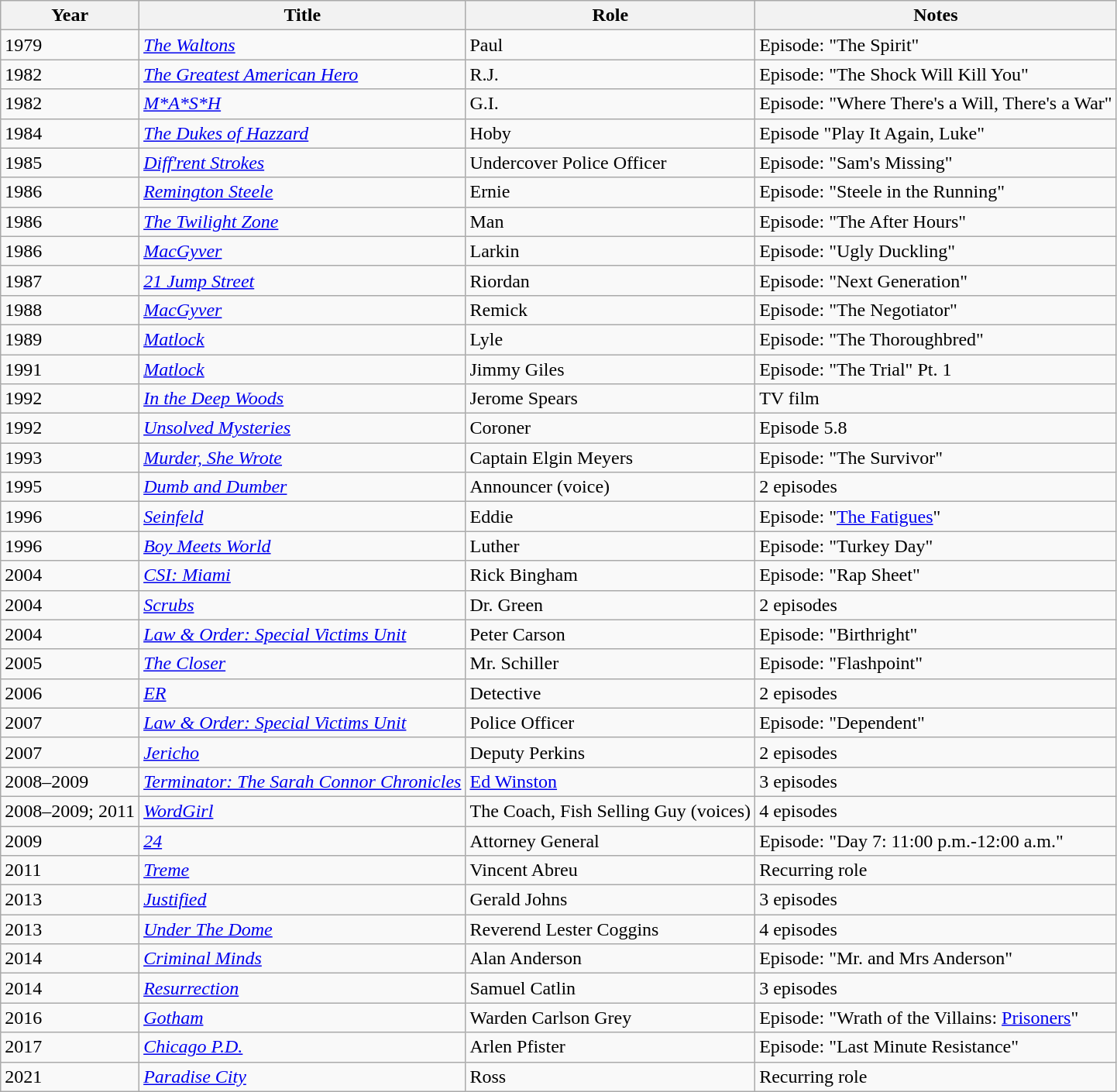<table class="wikitable sortable">
<tr>
<th>Year</th>
<th>Title</th>
<th>Role</th>
<th class = "unsortable">Notes</th>
</tr>
<tr>
<td>1979</td>
<td><em><a href='#'>The Waltons</a></em></td>
<td>Paul</td>
<td>Episode: "The Spirit"</td>
</tr>
<tr>
<td>1982</td>
<td><em><a href='#'>The Greatest American Hero</a></em></td>
<td>R.J.</td>
<td>Episode: "The Shock Will Kill You"</td>
</tr>
<tr>
<td>1982</td>
<td><em><a href='#'>M*A*S*H</a></em></td>
<td>G.I.</td>
<td>Episode: "Where There's a Will, There's a War"</td>
</tr>
<tr>
<td>1984</td>
<td><em><a href='#'>The Dukes of Hazzard</a></em></td>
<td>Hoby</td>
<td>Episode "Play It Again, Luke"</td>
</tr>
<tr>
<td>1985</td>
<td><em><a href='#'>Diff'rent Strokes</a></em></td>
<td>Undercover Police Officer</td>
<td>Episode: "Sam's Missing"</td>
</tr>
<tr>
<td>1986</td>
<td><em><a href='#'>Remington Steele</a></em></td>
<td>Ernie</td>
<td>Episode: "Steele in the Running"</td>
</tr>
<tr>
<td>1986</td>
<td><em><a href='#'>The Twilight Zone</a></em></td>
<td>Man</td>
<td>Episode: "The After Hours"</td>
</tr>
<tr>
<td>1986</td>
<td><em><a href='#'>MacGyver</a></em></td>
<td>Larkin</td>
<td>Episode: "Ugly Duckling"</td>
</tr>
<tr>
<td>1987</td>
<td><em><a href='#'>21 Jump Street</a></em></td>
<td>Riordan</td>
<td>Episode: "Next Generation"</td>
</tr>
<tr>
<td>1988</td>
<td><em><a href='#'>MacGyver</a></em></td>
<td>Remick</td>
<td>Episode: "The Negotiator"</td>
</tr>
<tr>
<td>1989</td>
<td><em><a href='#'>Matlock</a></em></td>
<td>Lyle</td>
<td>Episode: "The Thoroughbred"</td>
</tr>
<tr>
<td>1991</td>
<td><em><a href='#'>Matlock</a></em></td>
<td>Jimmy Giles</td>
<td>Episode: "The Trial" Pt. 1</td>
</tr>
<tr>
<td>1992</td>
<td><em><a href='#'>In the Deep Woods</a></em></td>
<td>Jerome Spears</td>
<td>TV film</td>
</tr>
<tr>
<td>1992</td>
<td><em><a href='#'>Unsolved Mysteries</a></em></td>
<td>Coroner</td>
<td>Episode 5.8</td>
</tr>
<tr>
<td>1993</td>
<td><em><a href='#'>Murder, She Wrote</a></em></td>
<td>Captain Elgin Meyers</td>
<td>Episode: "The Survivor"</td>
</tr>
<tr>
<td>1995</td>
<td><em><a href='#'>Dumb and Dumber</a></em></td>
<td>Announcer (voice)</td>
<td>2 episodes</td>
</tr>
<tr>
<td>1996</td>
<td><em><a href='#'>Seinfeld</a></em></td>
<td>Eddie</td>
<td>Episode: "<a href='#'>The Fatigues</a>"</td>
</tr>
<tr>
<td>1996</td>
<td><em><a href='#'>Boy Meets World</a></em></td>
<td>Luther</td>
<td>Episode: "Turkey Day"</td>
</tr>
<tr>
<td>2004</td>
<td><em><a href='#'>CSI: Miami</a></em></td>
<td>Rick Bingham</td>
<td>Episode: "Rap Sheet"</td>
</tr>
<tr>
<td>2004</td>
<td><em><a href='#'>Scrubs</a></em></td>
<td>Dr. Green</td>
<td>2 episodes</td>
</tr>
<tr>
<td>2004</td>
<td><em><a href='#'>Law & Order: Special Victims Unit</a></em></td>
<td>Peter Carson</td>
<td>Episode: "Birthright"</td>
</tr>
<tr>
<td>2005</td>
<td><em><a href='#'>The Closer</a></em></td>
<td>Mr. Schiller</td>
<td>Episode: "Flashpoint"</td>
</tr>
<tr>
<td>2006</td>
<td><em><a href='#'>ER</a></em></td>
<td>Detective</td>
<td>2 episodes</td>
</tr>
<tr>
<td>2007</td>
<td><em><a href='#'>Law & Order: Special Victims Unit</a></em></td>
<td>Police Officer</td>
<td>Episode: "Dependent"</td>
</tr>
<tr>
<td>2007</td>
<td><em><a href='#'>Jericho</a></em></td>
<td>Deputy Perkins</td>
<td>2 episodes</td>
</tr>
<tr>
<td>2008–2009</td>
<td><em><a href='#'>Terminator: The Sarah Connor Chronicles</a></em></td>
<td><a href='#'>Ed Winston</a></td>
<td>3 episodes</td>
</tr>
<tr>
<td>2008–2009; 2011</td>
<td><em><a href='#'>WordGirl</a></em></td>
<td>The Coach, Fish Selling Guy (voices)</td>
<td>4 episodes</td>
</tr>
<tr>
<td>2009</td>
<td><em><a href='#'>24</a></em></td>
<td>Attorney General</td>
<td>Episode: "Day 7: 11:00 p.m.-12:00 a.m."</td>
</tr>
<tr>
<td>2011</td>
<td><em><a href='#'>Treme</a></em></td>
<td>Vincent Abreu</td>
<td>Recurring role</td>
</tr>
<tr>
<td>2013</td>
<td><em><a href='#'>Justified</a></em></td>
<td>Gerald Johns</td>
<td>3 episodes</td>
</tr>
<tr>
<td>2013</td>
<td><em><a href='#'>Under The Dome</a></em></td>
<td>Reverend Lester Coggins</td>
<td>4 episodes</td>
</tr>
<tr>
<td>2014</td>
<td><em><a href='#'>Criminal Minds</a></em></td>
<td>Alan Anderson</td>
<td>Episode: "Mr. and Mrs Anderson"</td>
</tr>
<tr>
<td>2014</td>
<td><em><a href='#'>Resurrection</a></em></td>
<td>Samuel Catlin</td>
<td>3 episodes</td>
</tr>
<tr>
<td>2016</td>
<td><em><a href='#'>Gotham</a></em></td>
<td>Warden Carlson Grey</td>
<td>Episode: "Wrath of the Villains: <a href='#'>Prisoners</a>"</td>
</tr>
<tr>
<td>2017</td>
<td><em><a href='#'>Chicago P.D.</a></em></td>
<td>Arlen Pfister</td>
<td>Episode: "Last Minute Resistance"</td>
</tr>
<tr>
<td>2021</td>
<td><em><a href='#'>Paradise City</a></em></td>
<td>Ross</td>
<td>Recurring role</td>
</tr>
</table>
